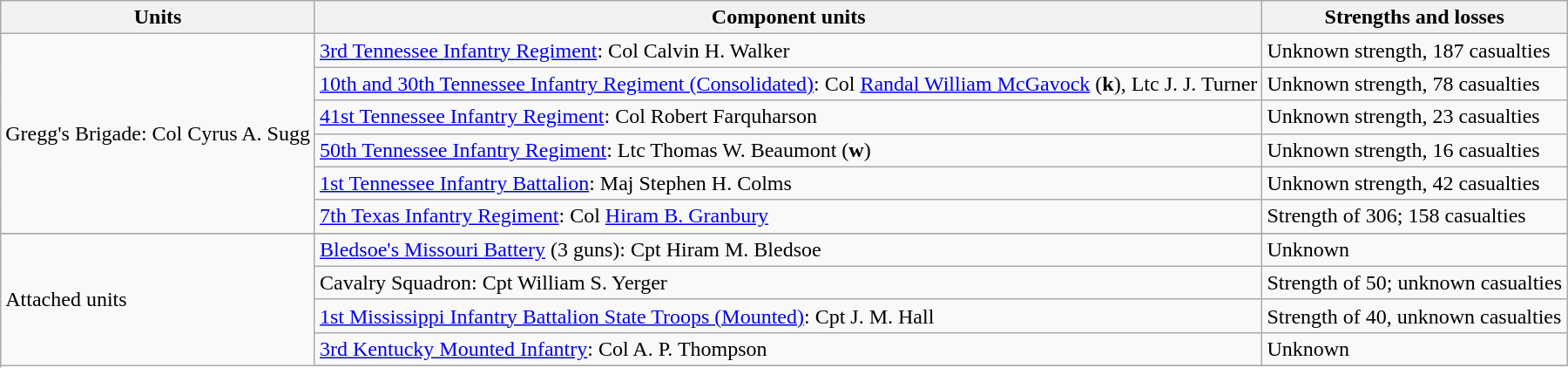<table class="wikitable">
<tr>
<th>Units</th>
<th>Component units</th>
<th>Strengths and losses</th>
</tr>
<tr>
<td rowspan="6">Gregg's Brigade: Col Cyrus A. Sugg</td>
<td><a href='#'>3rd Tennessee Infantry Regiment</a>: Col Calvin H. Walker</td>
<td>Unknown strength, 187 casualties</td>
</tr>
<tr>
<td><a href='#'>10th and 30th Tennessee Infantry Regiment (Consolidated)</a>: Col <a href='#'>Randal William McGavock</a> (<strong>k</strong>), Ltc J. J. Turner</td>
<td>Unknown strength, 78 casualties</td>
</tr>
<tr>
<td><a href='#'>41st Tennessee Infantry Regiment</a>: Col Robert Farquharson</td>
<td>Unknown strength, 23 casualties</td>
</tr>
<tr>
<td><a href='#'>50th Tennessee Infantry Regiment</a>: Ltc Thomas W. Beaumont (<strong>w</strong>)</td>
<td>Unknown strength, 16 casualties</td>
</tr>
<tr>
<td><a href='#'>1st Tennessee Infantry Battalion</a>: Maj Stephen H. Colms</td>
<td>Unknown strength, 42 casualties</td>
</tr>
<tr>
<td><a href='#'>7th Texas Infantry Regiment</a>: Col <a href='#'>Hiram B. Granbury</a></td>
<td>Strength of 306; 158 casualties</td>
</tr>
<tr>
</tr>
<tr>
<td rowspan="6">Attached units</td>
<td><a href='#'>Bledsoe's Missouri Battery</a> (3 guns): Cpt Hiram M. Bledsoe</td>
<td>Unknown</td>
</tr>
<tr>
<td>Cavalry Squadron: Cpt William S. Yerger</td>
<td>Strength of 50; unknown casualties</td>
</tr>
<tr>
<td><a href='#'>1st Mississippi Infantry Battalion State Troops (Mounted)</a>: Cpt J. M. Hall</td>
<td>Strength of 40, unknown casualties</td>
</tr>
<tr>
<td><a href='#'>3rd Kentucky Mounted Infantry</a>: Col A. P. Thompson</td>
<td>Unknown</td>
</tr>
<tr>
</tr>
</table>
